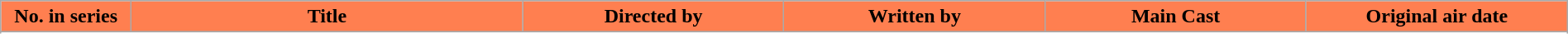<table class="wikitable plainrowheaders"  style="width:100%; margin-right:0;">
<tr>
<th scope="col" style="width:5%; background:coral;"><span>  No. in series</span></th>
<th scope="col" style="width:15%; background:coral;"><span> Title</span></th>
<th scope="col" style="width:10%; background:coral;"><span> Directed by</span></th>
<th scope="col" style="width:10%; background:coral;"><span> Written by</span></th>
<th scope="col" style="width:10%; background:coral;"><span> Main Cast</span></th>
<th scope="col" style="width:10%; background:coral;"><span> Original air date</span></th>
</tr>
<tr>
</tr>
<tr>
</tr>
<tr>
</tr>
<tr>
</tr>
<tr>
</tr>
<tr>
</tr>
<tr>
</tr>
<tr>
</tr>
<tr>
</tr>
<tr>
</tr>
<tr>
</tr>
<tr>
</tr>
<tr>
</tr>
<tr>
</tr>
<tr>
</tr>
<tr>
</tr>
<tr>
</tr>
<tr>
</tr>
<tr>
</tr>
<tr>
</tr>
<tr>
</tr>
<tr>
</tr>
<tr>
</tr>
<tr>
</tr>
<tr>
</tr>
<tr>
</tr>
</table>
